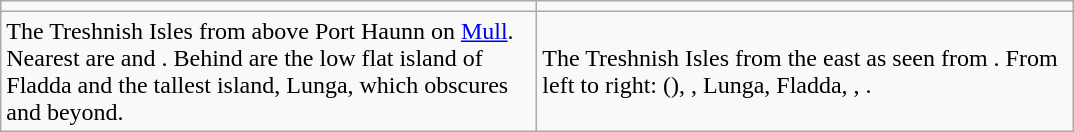<table class="wikitable">
<tr>
<td width=350 align="center"></td>
<td width=350 align="center"></td>
</tr>
<tr>
<td>The Treshnish Isles from above Port Haunn on <a href='#'>Mull</a>. Nearest are  and . Behind are the low flat island of Fladda and the tallest island, Lunga, which obscures  and  beyond.</td>
<td>The Treshnish Isles from the east as seen from . From left to right: (), , Lunga, Fladda, , .</td>
</tr>
</table>
